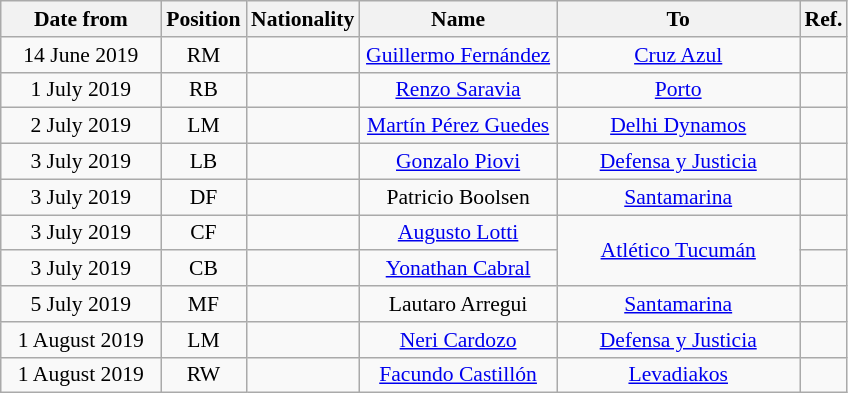<table class="wikitable" style="text-align:center; font-size:90%; ">
<tr>
<th style="background:#; color:#; width:100px;">Date from</th>
<th style="background:#; color:#; width:50px;">Position</th>
<th style="background:#; color:#; width:50px;">Nationality</th>
<th style="background:#; color:#; width:125px;">Name</th>
<th style="background:#; color:#; width:155px;">To</th>
<th style="background:#; color:#; width:25px;">Ref.</th>
</tr>
<tr>
<td>14 June 2019</td>
<td>RM</td>
<td></td>
<td><a href='#'>Guillermo Fernández</a></td>
<td> <a href='#'>Cruz Azul</a></td>
<td></td>
</tr>
<tr>
<td>1 July 2019</td>
<td>RB</td>
<td></td>
<td><a href='#'>Renzo Saravia</a></td>
<td> <a href='#'>Porto</a></td>
<td></td>
</tr>
<tr>
<td>2 July 2019</td>
<td>LM</td>
<td></td>
<td><a href='#'>Martín Pérez Guedes</a></td>
<td> <a href='#'>Delhi Dynamos</a></td>
<td></td>
</tr>
<tr>
<td>3 July 2019</td>
<td>LB</td>
<td></td>
<td><a href='#'>Gonzalo Piovi</a></td>
<td> <a href='#'>Defensa y Justicia</a></td>
<td></td>
</tr>
<tr>
<td>3 July 2019</td>
<td>DF</td>
<td></td>
<td>Patricio Boolsen</td>
<td> <a href='#'>Santamarina</a></td>
<td></td>
</tr>
<tr>
<td>3 July 2019</td>
<td>CF</td>
<td></td>
<td><a href='#'>Augusto Lotti</a></td>
<td rowspan="2"> <a href='#'>Atlético Tucumán</a></td>
<td></td>
</tr>
<tr>
<td>3 July 2019</td>
<td>CB</td>
<td></td>
<td><a href='#'>Yonathan Cabral</a></td>
<td></td>
</tr>
<tr>
<td>5 July 2019</td>
<td>MF</td>
<td></td>
<td>Lautaro Arregui</td>
<td> <a href='#'>Santamarina</a></td>
<td></td>
</tr>
<tr>
<td>1 August 2019</td>
<td>LM</td>
<td></td>
<td><a href='#'>Neri Cardozo</a></td>
<td> <a href='#'>Defensa y Justicia</a></td>
<td></td>
</tr>
<tr>
<td>1 August 2019</td>
<td>RW</td>
<td></td>
<td><a href='#'>Facundo Castillón</a></td>
<td> <a href='#'>Levadiakos</a></td>
<td></td>
</tr>
</table>
